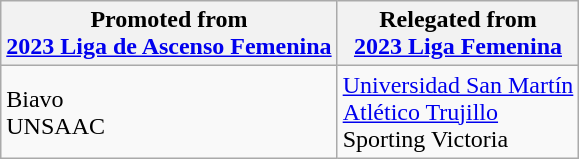<table class="wikitable">
<tr>
<th>Promoted from<br><a href='#'>2023 Liga de Ascenso Femenina</a></th>
<th>Relegated from<br><a href='#'>2023 Liga Femenina</a></th>
</tr>
<tr>
<td> Biavo <br> UNSAAC </td>
<td> <a href='#'>Universidad San Martín</a> <br> <a href='#'>Atlético Trujillo</a> <br> Sporting Victoria </td>
</tr>
</table>
